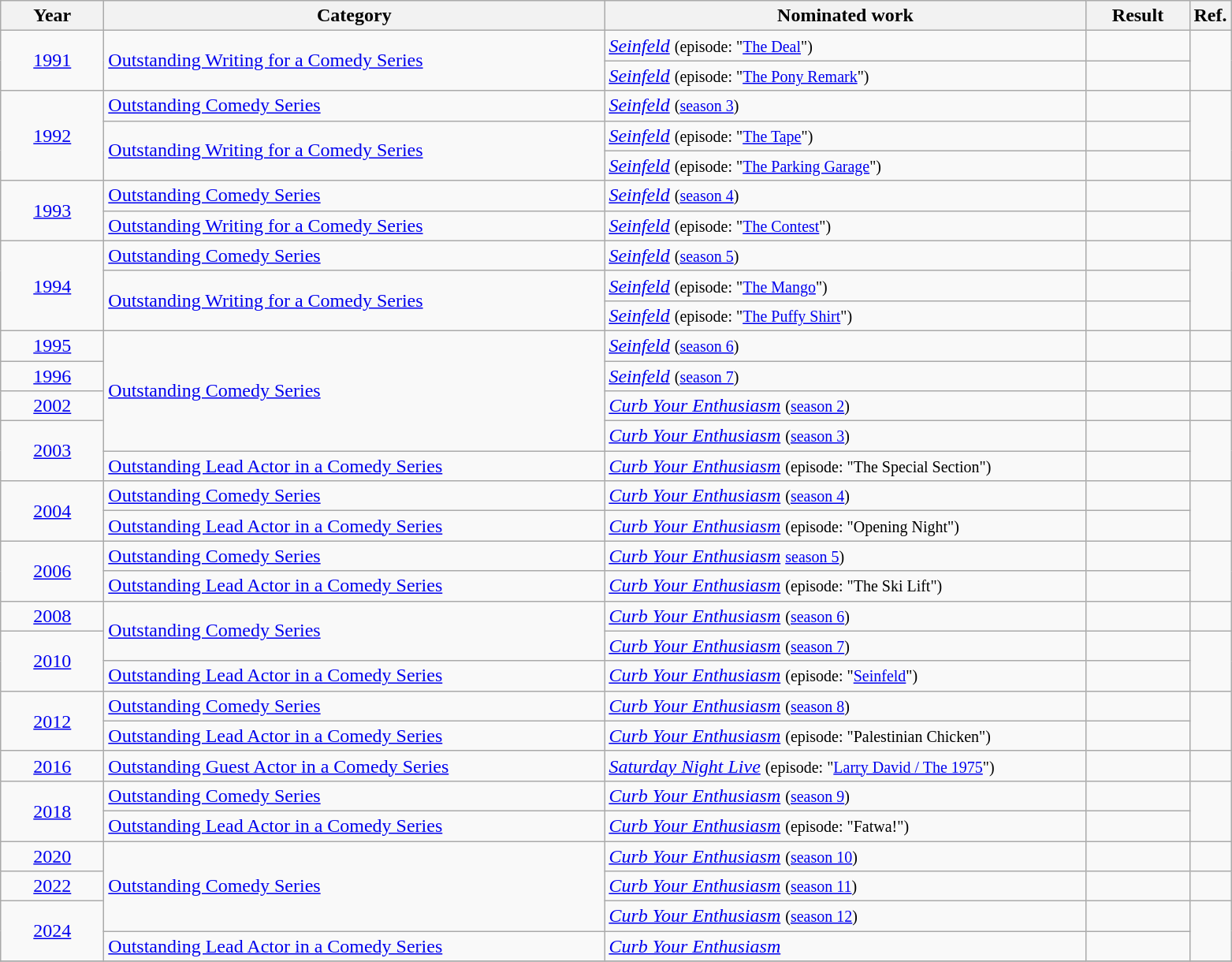<table class=wikitable>
<tr>
<th scope="col" style="width:5em;">Year</th>
<th scope="col" style="width:26em;">Category</th>
<th scope="col" style="width:25em;">Nominated work</th>
<th scope="col" style="width:5em;">Result</th>
<th>Ref.</th>
</tr>
<tr>
<td style="text-align:center;", rowspan=2><a href='#'>1991</a></td>
<td rowspan=2><a href='#'>Outstanding Writing for a Comedy Series</a></td>
<td><em><a href='#'>Seinfeld</a></em> <small> (episode: "<a href='#'>The Deal</a>") </small></td>
<td></td>
<td rowspan=2></td>
</tr>
<tr>
<td><em><a href='#'>Seinfeld</a></em> <small> (episode: "<a href='#'>The Pony Remark</a>") </small></td>
<td></td>
</tr>
<tr>
<td style="text-align:center;", rowspan=3><a href='#'>1992</a></td>
<td><a href='#'>Outstanding Comedy Series</a></td>
<td><em><a href='#'>Seinfeld</a></em> <small> (<a href='#'>season 3</a>) </small></td>
<td></td>
<td rowspan=3></td>
</tr>
<tr>
<td rowspan=2><a href='#'>Outstanding Writing for a Comedy Series</a></td>
<td><em><a href='#'>Seinfeld</a></em> <small> (episode: "<a href='#'>The Tape</a>") </small></td>
<td></td>
</tr>
<tr>
<td><em><a href='#'>Seinfeld</a></em> <small> (episode: "<a href='#'>The Parking Garage</a>") </small></td>
<td></td>
</tr>
<tr>
<td style="text-align:center;", rowspan=2><a href='#'>1993</a></td>
<td><a href='#'>Outstanding Comedy Series</a></td>
<td><em><a href='#'>Seinfeld</a></em> <small> (<a href='#'>season 4</a>) </small></td>
<td></td>
<td rowspan=2></td>
</tr>
<tr>
<td><a href='#'>Outstanding Writing for a Comedy Series</a></td>
<td><em><a href='#'>Seinfeld</a></em> <small> (episode: "<a href='#'>The Contest</a>") </small></td>
<td></td>
</tr>
<tr>
<td style="text-align:center;", rowspan=3><a href='#'>1994</a></td>
<td><a href='#'>Outstanding Comedy Series</a></td>
<td><em><a href='#'>Seinfeld</a></em> <small> (<a href='#'>season 5</a>) </small></td>
<td></td>
<td rowspan=3></td>
</tr>
<tr>
<td rowspan=2><a href='#'>Outstanding Writing for a Comedy Series</a></td>
<td><em><a href='#'>Seinfeld</a></em> <small> (episode: "<a href='#'>The Mango</a>") </small></td>
<td></td>
</tr>
<tr>
<td><em><a href='#'>Seinfeld</a></em> <small> (episode: "<a href='#'>The Puffy Shirt</a>") </small></td>
<td></td>
</tr>
<tr>
<td style="text-align:center;"><a href='#'>1995</a></td>
<td rowspan=4><a href='#'>Outstanding Comedy Series</a></td>
<td><em><a href='#'>Seinfeld</a></em> <small> (<a href='#'>season 6</a>) </small></td>
<td></td>
<td></td>
</tr>
<tr>
<td style="text-align:center;"><a href='#'>1996</a></td>
<td><em><a href='#'>Seinfeld</a></em> <small> (<a href='#'>season 7</a>) </small></td>
<td></td>
<td></td>
</tr>
<tr>
<td style="text-align:center;"><a href='#'>2002</a></td>
<td><em><a href='#'>Curb Your Enthusiasm</a></em> <small> (<a href='#'>season 2</a>) </small></td>
<td></td>
<td></td>
</tr>
<tr>
<td style="text-align:center;", rowspan=2><a href='#'>2003</a></td>
<td><em><a href='#'>Curb Your Enthusiasm</a></em> <small> (<a href='#'>season 3</a>) </small></td>
<td></td>
<td rowspan=2></td>
</tr>
<tr>
<td><a href='#'>Outstanding Lead Actor in a Comedy Series</a></td>
<td><em><a href='#'>Curb Your Enthusiasm</a></em> <small> (episode: "The Special Section") </small></td>
<td></td>
</tr>
<tr>
<td style="text-align:center;", rowspan=2><a href='#'>2004</a></td>
<td><a href='#'>Outstanding Comedy Series</a></td>
<td><em><a href='#'>Curb Your Enthusiasm</a></em> <small> (<a href='#'>season 4</a>) </small></td>
<td></td>
<td rowspan=2></td>
</tr>
<tr>
<td><a href='#'>Outstanding Lead Actor in a Comedy Series</a></td>
<td><em><a href='#'>Curb Your Enthusiasm</a></em> <small> (episode: "Opening Night") </small></td>
<td></td>
</tr>
<tr>
<td style="text-align:center;", rowspan=2><a href='#'>2006</a></td>
<td><a href='#'>Outstanding Comedy Series</a></td>
<td><em><a href='#'>Curb Your Enthusiasm</a></em> <small> <a href='#'>season 5</a>) </small></td>
<td></td>
<td rowspan=2></td>
</tr>
<tr>
<td><a href='#'>Outstanding Lead Actor in a Comedy Series</a></td>
<td><em><a href='#'>Curb Your Enthusiasm</a></em> <small> (episode: "The Ski Lift") </small></td>
<td></td>
</tr>
<tr>
<td style="text-align:center;"><a href='#'>2008</a></td>
<td rowspan=2><a href='#'>Outstanding Comedy Series</a></td>
<td><em><a href='#'>Curb Your Enthusiasm</a></em> <small> (<a href='#'>season 6</a>) </small></td>
<td></td>
<td></td>
</tr>
<tr>
<td style="text-align:center;", rowspan=2><a href='#'>2010</a></td>
<td><em><a href='#'>Curb Your Enthusiasm</a></em> <small> (<a href='#'>season 7</a>) </small></td>
<td></td>
<td rowspan=2></td>
</tr>
<tr>
<td><a href='#'>Outstanding Lead Actor in a Comedy Series</a></td>
<td><em><a href='#'>Curb Your Enthusiasm</a></em> <small> (episode: "<a href='#'>Seinfeld</a>") </small></td>
<td></td>
</tr>
<tr>
<td style="text-align:center;", rowspan=2><a href='#'>2012</a></td>
<td><a href='#'>Outstanding Comedy Series</a></td>
<td><em><a href='#'>Curb Your Enthusiasm</a></em> <small> (<a href='#'>season 8</a>) </small></td>
<td></td>
<td rowspan=2></td>
</tr>
<tr>
<td><a href='#'>Outstanding Lead Actor in a Comedy Series</a></td>
<td><em><a href='#'>Curb Your Enthusiasm</a></em> <small> (episode: "Palestinian Chicken") </small></td>
<td></td>
</tr>
<tr>
<td style="text-align:center;"><a href='#'>2016</a></td>
<td><a href='#'>Outstanding Guest Actor in a Comedy Series</a></td>
<td><em><a href='#'>Saturday Night Live</a></em> <small> (episode: "<a href='#'>Larry David / The 1975</a>") </small></td>
<td></td>
<td></td>
</tr>
<tr>
<td style="text-align:center;", rowspan=2><a href='#'>2018</a></td>
<td><a href='#'>Outstanding Comedy Series</a></td>
<td><em><a href='#'>Curb Your Enthusiasm</a></em> <small> (<a href='#'>season 9</a>) </small></td>
<td></td>
<td rowspan=2></td>
</tr>
<tr>
<td><a href='#'>Outstanding Lead Actor in a Comedy Series</a></td>
<td><em><a href='#'>Curb Your Enthusiasm</a></em> <small> (episode: "Fatwa!") </small></td>
<td></td>
</tr>
<tr>
<td style="text-align:center;"><a href='#'>2020</a></td>
<td rowspan=3><a href='#'>Outstanding Comedy Series</a></td>
<td><em><a href='#'>Curb Your Enthusiasm</a></em> <small> (<a href='#'>season 10</a>) </small></td>
<td></td>
<td></td>
</tr>
<tr>
<td style="text-align:center;"><a href='#'>2022</a></td>
<td><em><a href='#'>Curb Your Enthusiasm</a></em> <small> (<a href='#'>season 11</a>) </small></td>
<td></td>
<td></td>
</tr>
<tr>
<td style="text-align:center;", rowspan=2><a href='#'>2024</a></td>
<td><em><a href='#'>Curb Your Enthusiasm</a></em> <small> (<a href='#'>season 12</a>) </small></td>
<td></td>
<td rowspan=2></td>
</tr>
<tr>
<td><a href='#'>Outstanding Lead Actor in a Comedy Series</a></td>
<td><em><a href='#'>Curb Your Enthusiasm</a></em></td>
<td></td>
</tr>
<tr>
</tr>
</table>
